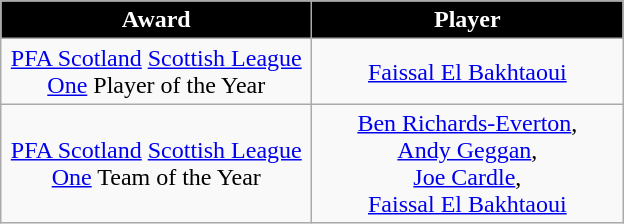<table class="wikitable" style="text-align:center">
<tr>
<th style="background:#000000; color:#FFFFFF;">Award</th>
<th style="background:#000000; color:#FFFFFF;">Player</th>
</tr>
<tr>
<td style="width:200px;"><a href='#'>PFA Scotland</a> <a href='#'>Scottish League One</a> Player of the Year</td>
<td style="width:200px;"> <a href='#'>Faissal El Bakhtaoui</a></td>
</tr>
<tr>
<td style="width:200px;"><a href='#'>PFA Scotland</a> <a href='#'>Scottish League One</a> Team of the Year</td>
<td style="width:200px;"> <a href='#'>Ben Richards-Everton</a>,<br> <a href='#'>Andy Geggan</a>,<br> <a href='#'>Joe Cardle</a>,<br> <a href='#'>Faissal El Bakhtaoui</a></td>
</tr>
</table>
